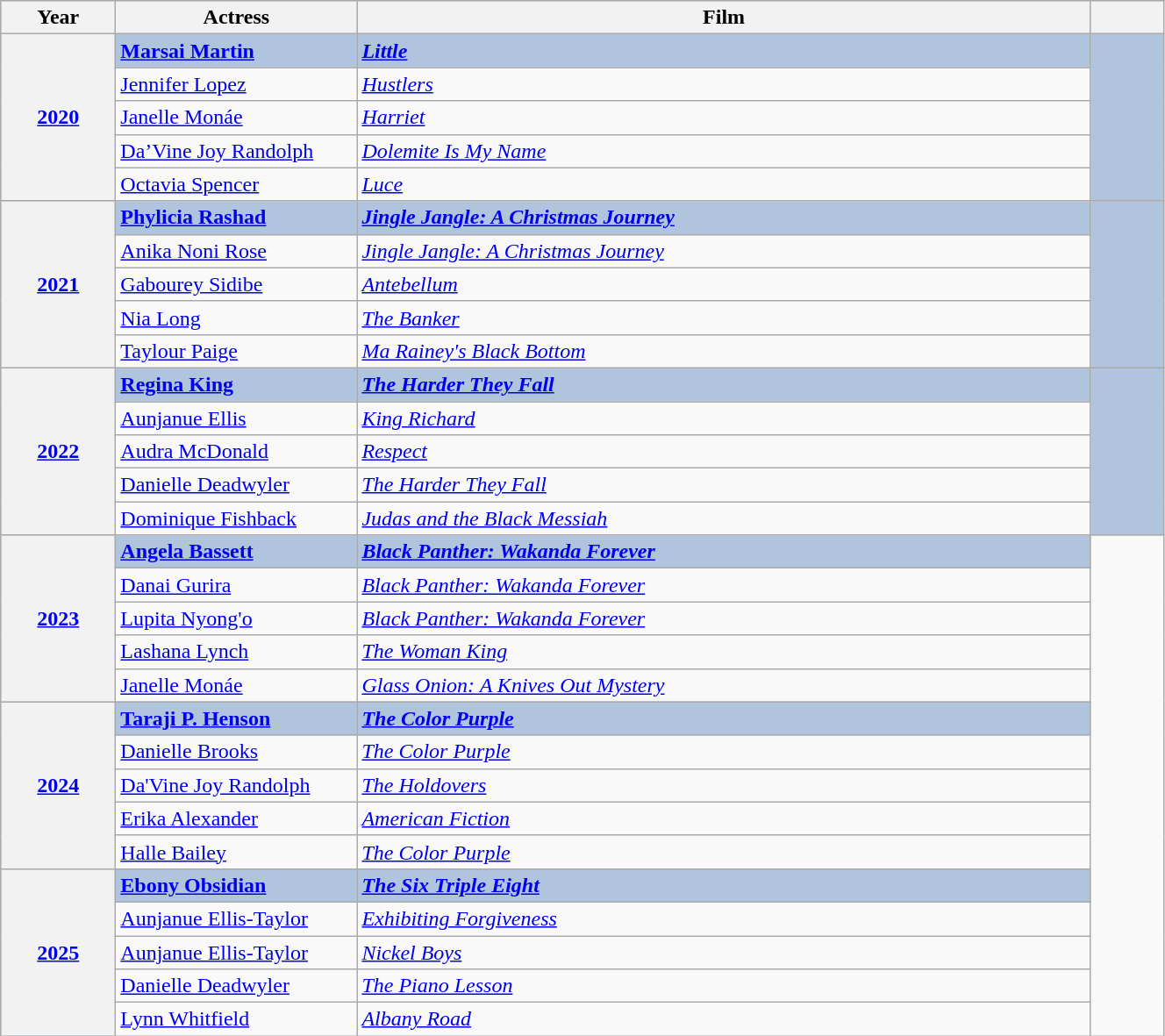<table class="wikitable" style="width:70%;">
<tr style="background:#bebebe;">
<th scope="col" style="width:5em;">Year</th>
<th scope="col" style="width:11em;">Actress</th>
<th scope="col">Film</th>
<th scope="col" style="width:3em;"></th>
</tr>
<tr style="background:#B0C4DE; font-weight:bold;">
<th scope="row" rowspan="5"><a href='#'>2020</a></th>
<td><a href='#'>Marsai Martin</a></td>
<td><em><a href='#'>Little</a></em></td>
<td rowspan="5" style="text-align:center;"></td>
</tr>
<tr>
<td><a href='#'>Jennifer Lopez</a></td>
<td><em><a href='#'>Hustlers</a></em></td>
</tr>
<tr>
<td><a href='#'>Janelle Monáe</a></td>
<td><em><a href='#'>Harriet</a></em></td>
</tr>
<tr>
<td><a href='#'>Da’Vine Joy Randolph</a></td>
<td><em><a href='#'>Dolemite Is My Name</a></em></td>
</tr>
<tr>
<td><a href='#'>Octavia Spencer</a></td>
<td><em><a href='#'>Luce</a></em></td>
</tr>
<tr style="background:#B0C4DE; font-weight:bold;">
<th scope="row" rowspan="5"><a href='#'>2021</a></th>
<td><a href='#'>Phylicia Rashad</a></td>
<td><em><a href='#'>Jingle Jangle: A Christmas Journey</a></em></td>
<td rowspan="5" style="text-align:center;"></td>
</tr>
<tr>
<td><a href='#'>Anika Noni Rose</a></td>
<td><em><a href='#'>Jingle Jangle: A Christmas Journey</a></em></td>
</tr>
<tr>
<td><a href='#'>Gabourey Sidibe</a></td>
<td><em><a href='#'>Antebellum</a></em></td>
</tr>
<tr>
<td><a href='#'>Nia Long</a></td>
<td><em><a href='#'>The Banker</a></em></td>
</tr>
<tr>
<td><a href='#'>Taylour Paige</a></td>
<td><em><a href='#'>Ma Rainey's Black Bottom</a></em></td>
</tr>
<tr style="background:#B0C4DE; font-weight:bold;">
<th scope="row" rowspan="5"><a href='#'>2022</a></th>
<td><a href='#'>Regina King</a></td>
<td><em><a href='#'>The Harder They Fall</a></em></td>
<td rowspan="5" style="text-align:center;"></td>
</tr>
<tr>
<td><a href='#'>Aunjanue Ellis</a></td>
<td><em><a href='#'>King Richard</a></em></td>
</tr>
<tr>
<td><a href='#'>Audra McDonald</a></td>
<td><em><a href='#'>Respect</a></em></td>
</tr>
<tr>
<td><a href='#'>Danielle Deadwyler</a></td>
<td><em><a href='#'>The Harder They Fall</a></em></td>
</tr>
<tr>
<td><a href='#'>Dominique Fishback</a></td>
<td><em><a href='#'>Judas and the Black Messiah</a></em></td>
</tr>
<tr style="background:#B0C4DE; font-weight:bold;">
<th rowspan="5"><a href='#'>2023</a></th>
<td><a href='#'>Angela Bassett</a></td>
<td><strong><em><a href='#'>Black Panther: Wakanda Forever</a></em></strong></td>
</tr>
<tr>
<td><a href='#'>Danai Gurira</a></td>
<td><em><a href='#'>Black Panther: Wakanda Forever</a></em></td>
</tr>
<tr>
<td><a href='#'>Lupita Nyong'o</a></td>
<td><em><a href='#'>Black Panther: Wakanda Forever</a></em></td>
</tr>
<tr>
<td><a href='#'>Lashana Lynch</a></td>
<td><em><a href='#'>The Woman King</a></em></td>
</tr>
<tr>
<td><a href='#'>Janelle Monáe</a></td>
<td><em><a href='#'>Glass Onion: A Knives Out Mystery</a></em></td>
</tr>
<tr style="background:#B0C4DE; font-weight:bold;">
<th rowspan="5"><a href='#'>2024</a></th>
<td><a href='#'>Taraji P. Henson</a></td>
<td><strong><em><a href='#'>The Color Purple</a></em></strong></td>
</tr>
<tr>
<td><a href='#'>Danielle Brooks</a></td>
<td><em><a href='#'>The Color Purple</a></em></td>
</tr>
<tr>
<td><a href='#'>Da'Vine Joy Randolph</a></td>
<td><em><a href='#'>The Holdovers</a></em></td>
</tr>
<tr>
<td><a href='#'>Erika Alexander</a></td>
<td><em><a href='#'>American Fiction</a></em></td>
</tr>
<tr>
<td><a href='#'>Halle Bailey</a></td>
<td><em><a href='#'>The Color Purple</a></em></td>
</tr>
<tr style="background:#B0C4DE; font-weight:bold;">
<th rowspan="5"><a href='#'>2025</a></th>
<td><a href='#'>Ebony Obsidian</a></td>
<td><strong><em><a href='#'>The Six Triple Eight</a></em></strong></td>
</tr>
<tr>
<td><a href='#'>Aunjanue Ellis-Taylor</a></td>
<td><em><a href='#'>Exhibiting Forgiveness</a></em></td>
</tr>
<tr>
<td><a href='#'>Aunjanue Ellis-Taylor</a></td>
<td><em><a href='#'>Nickel Boys</a></em></td>
</tr>
<tr>
<td><a href='#'>Danielle Deadwyler</a></td>
<td><em><a href='#'>The Piano Lesson</a></em></td>
</tr>
<tr>
<td><a href='#'>Lynn Whitfield</a></td>
<td><em><a href='#'>Albany Road</a></em></td>
</tr>
</table>
